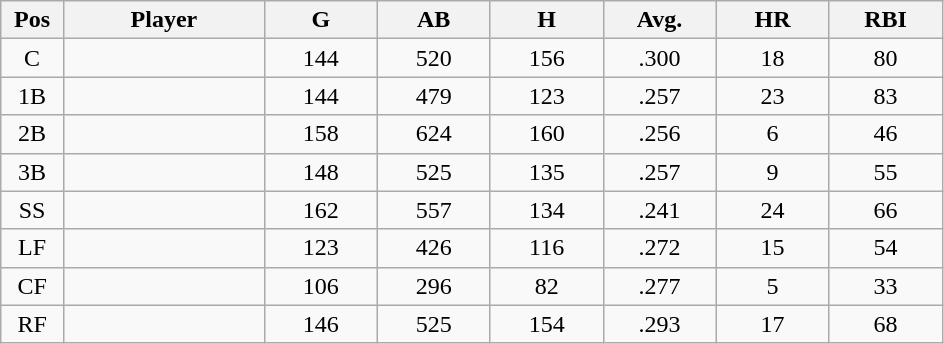<table class="wikitable sortable">
<tr>
<th bgcolor="#DDDDFF" width="5%">Pos</th>
<th bgcolor="#DDDDFF" width="16%">Player</th>
<th bgcolor="#DDDDFF" width="9%">G</th>
<th bgcolor="#DDDDFF" width="9%">AB</th>
<th bgcolor="#DDDDFF" width="9%">H</th>
<th bgcolor="#DDDDFF" width="9%">Avg.</th>
<th bgcolor="#DDDDFF" width="9%">HR</th>
<th bgcolor="#DDDDFF" width="9%">RBI</th>
</tr>
<tr align="center">
<td>C</td>
<td></td>
<td>144</td>
<td>520</td>
<td>156</td>
<td>.300</td>
<td>18</td>
<td>80</td>
</tr>
<tr align="center">
<td>1B</td>
<td></td>
<td>144</td>
<td>479</td>
<td>123</td>
<td>.257</td>
<td>23</td>
<td>83</td>
</tr>
<tr align="center">
<td>2B</td>
<td></td>
<td>158</td>
<td>624</td>
<td>160</td>
<td>.256</td>
<td>6</td>
<td>46</td>
</tr>
<tr align="center">
<td>3B</td>
<td></td>
<td>148</td>
<td>525</td>
<td>135</td>
<td>.257</td>
<td>9</td>
<td>55</td>
</tr>
<tr align="center">
<td>SS</td>
<td></td>
<td>162</td>
<td>557</td>
<td>134</td>
<td>.241</td>
<td>24</td>
<td>66</td>
</tr>
<tr align="center">
<td>LF</td>
<td></td>
<td>123</td>
<td>426</td>
<td>116</td>
<td>.272</td>
<td>15</td>
<td>54</td>
</tr>
<tr align="center">
<td>CF</td>
<td></td>
<td>106</td>
<td>296</td>
<td>82</td>
<td>.277</td>
<td>5</td>
<td>33</td>
</tr>
<tr align="center">
<td>RF</td>
<td></td>
<td>146</td>
<td>525</td>
<td>154</td>
<td>.293</td>
<td>17</td>
<td>68</td>
</tr>
</table>
